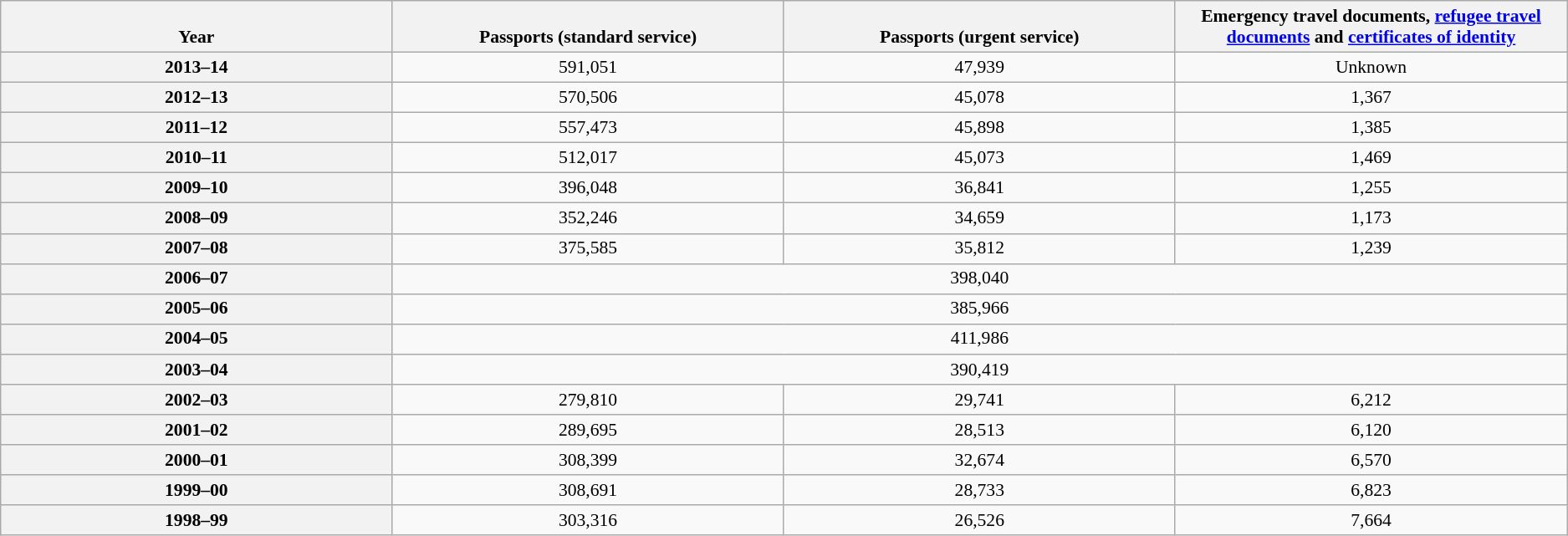<table class="wikitable" style="text-align:center;font-size:90%;line-height:1.2">
<tr style="vertical-align:bottom;">
<th style="width:15%;">Year</th>
<th style="width:15%;">Passports (standard service)</th>
<th style="width:15%;">Passports (urgent service)</th>
<th style="width:15%;">Emergency travel documents, <a href='#'>refugee travel documents</a> and <a href='#'>certificates of identity</a></th>
</tr>
<tr>
<th>2013–14</th>
<td>591,051</td>
<td>47,939</td>
<td>Unknown</td>
</tr>
<tr>
<th>2012–13</th>
<td>570,506</td>
<td>45,078</td>
<td>1,367</td>
</tr>
<tr>
<th>2011–12</th>
<td>557,473</td>
<td>45,898</td>
<td>1,385</td>
</tr>
<tr>
<th>2010–11</th>
<td>512,017</td>
<td>45,073</td>
<td>1,469</td>
</tr>
<tr>
<th>2009–10</th>
<td>396,048</td>
<td>36,841</td>
<td>1,255</td>
</tr>
<tr>
<th>2008–09</th>
<td>352,246</td>
<td>34,659</td>
<td>1,173</td>
</tr>
<tr>
<th>2007–08</th>
<td>375,585</td>
<td>35,812</td>
<td>1,239</td>
</tr>
<tr>
<th>2006–07</th>
<td colspan="3" style="text-align:center;">398,040</td>
</tr>
<tr>
<th>2005–06</th>
<td colspan="3" style="text-align:center;">385,966</td>
</tr>
<tr>
<th>2004–05</th>
<td colspan="3" style="text-align:center;">411,986</td>
</tr>
<tr>
<th>2003–04</th>
<td colspan="3" style="text-align:center;">390,419</td>
</tr>
<tr>
<th>2002–03</th>
<td>279,810</td>
<td>29,741</td>
<td>6,212</td>
</tr>
<tr>
<th>2001–02</th>
<td>289,695</td>
<td>28,513</td>
<td>6,120</td>
</tr>
<tr>
<th>2000–01</th>
<td>308,399</td>
<td>32,674</td>
<td>6,570</td>
</tr>
<tr>
<th>1999–00</th>
<td>308,691</td>
<td>28,733</td>
<td>6,823</td>
</tr>
<tr>
<th>1998–99</th>
<td>303,316</td>
<td>26,526</td>
<td>7,664</td>
</tr>
</table>
